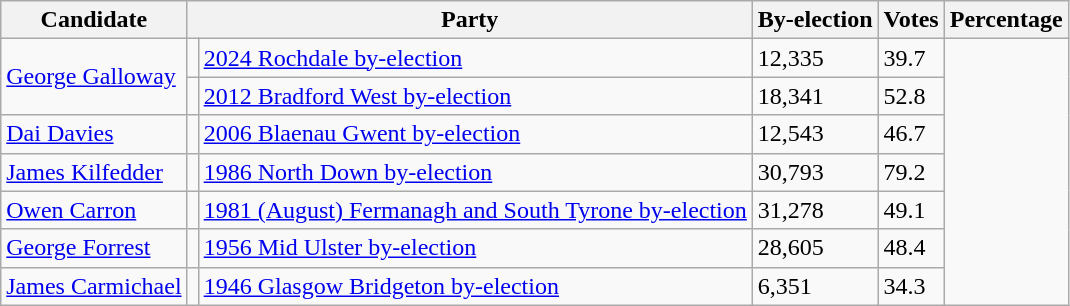<table class="wikitable">
<tr>
<th>Candidate</th>
<th colspan=2>Party</th>
<th>By-election</th>
<th>Votes</th>
<th>Percentage</th>
</tr>
<tr>
<td rowspan=2><a href='#'>George Galloway</a></td>
<td></td>
<td><a href='#'>2024 Rochdale by-election</a></td>
<td>12,335</td>
<td>39.7</td>
</tr>
<tr>
<td></td>
<td><a href='#'>2012 Bradford West by-election</a></td>
<td>18,341</td>
<td>52.8</td>
</tr>
<tr>
<td><a href='#'>Dai Davies</a></td>
<td></td>
<td><a href='#'>2006 Blaenau Gwent by-election</a></td>
<td>12,543</td>
<td>46.7</td>
</tr>
<tr>
<td><a href='#'>James Kilfedder</a></td>
<td></td>
<td><a href='#'>1986 North Down by-election</a></td>
<td>30,793</td>
<td>79.2</td>
</tr>
<tr>
<td><a href='#'>Owen Carron</a></td>
<td></td>
<td><a href='#'>1981 (August) Fermanagh and South Tyrone by-election</a></td>
<td>31,278</td>
<td>49.1</td>
</tr>
<tr>
<td><a href='#'>George Forrest</a></td>
<td></td>
<td><a href='#'>1956 Mid Ulster by-election</a></td>
<td>28,605</td>
<td>48.4</td>
</tr>
<tr>
<td><a href='#'>James Carmichael</a></td>
<td></td>
<td><a href='#'>1946 Glasgow Bridgeton by-election</a></td>
<td>6,351</td>
<td>34.3</td>
</tr>
</table>
